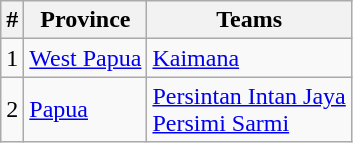<table class="wikitable">
<tr>
<th>#</th>
<th>Province</th>
<th>Teams</th>
</tr>
<tr>
<td>1</td>
<td><a href='#'>West Papua</a></td>
<td><a href='#'>Kaimana</a></td>
</tr>
<tr>
<td>2</td>
<td><a href='#'>Papua</a></td>
<td><a href='#'>Persintan Intan Jaya</a><br><a href='#'>Persimi Sarmi</a></td>
</tr>
</table>
